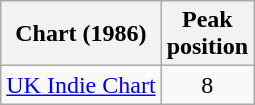<table class="wikitable sortable">
<tr>
<th scope="col">Chart (1986)</th>
<th scope="col">Peak<br>position</th>
</tr>
<tr>
<td><a href='#'>UK Indie Chart</a></td>
<td style="text-align:center;">8</td>
</tr>
</table>
